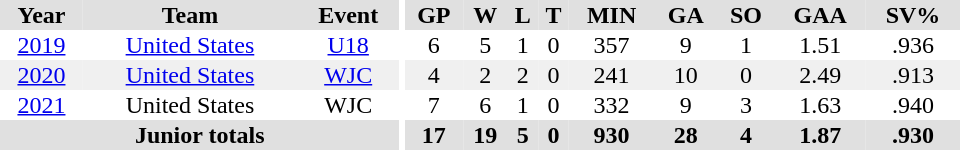<table border="0" cellpadding="1" cellspacing="0" ID="Table3" style="text-align:center; width:40em">
<tr bgcolor="#e0e0e0">
<th>Year</th>
<th>Team</th>
<th>Event</th>
<th rowspan="99" bgcolor="#ffffff"></th>
<th>GP</th>
<th>W</th>
<th>L</th>
<th>T</th>
<th>MIN</th>
<th>GA</th>
<th>SO</th>
<th>GAA</th>
<th>SV%</th>
</tr>
<tr>
<td><a href='#'>2019</a></td>
<td><a href='#'>United States</a></td>
<td><a href='#'>U18</a></td>
<td>6</td>
<td>5</td>
<td>1</td>
<td>0</td>
<td>357</td>
<td>9</td>
<td>1</td>
<td>1.51</td>
<td>.936</td>
</tr>
<tr bgcolor="#f0f0f0">
<td><a href='#'>2020</a></td>
<td><a href='#'>United States</a></td>
<td><a href='#'>WJC</a></td>
<td>4</td>
<td>2</td>
<td>2</td>
<td>0</td>
<td>241</td>
<td>10</td>
<td>0</td>
<td>2.49</td>
<td>.913</td>
</tr>
<tr>
<td><a href='#'>2021</a></td>
<td>United States</td>
<td>WJC</td>
<td>7</td>
<td>6</td>
<td>1</td>
<td>0</td>
<td>332</td>
<td>9</td>
<td>3</td>
<td>1.63</td>
<td>.940</td>
</tr>
<tr bgcolor="#e0e0e0">
<th colspan="3">Junior totals</th>
<th>17</th>
<th>19</th>
<th>5</th>
<th>0</th>
<th>930</th>
<th>28</th>
<th>4</th>
<th>1.87</th>
<th>.930</th>
</tr>
</table>
